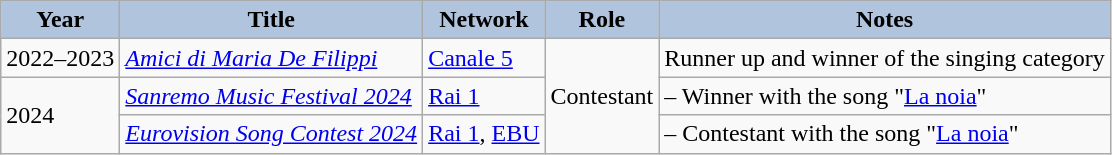<table class="wikitable">
<tr>
<th style="background:#B0C4DE;">Year</th>
<th style="background:#B0C4DE;">Title</th>
<th style="background:#B0C4DE;">Network</th>
<th style="background:#B0C4DE;">Role</th>
<th style="background:#B0C4DE;">Notes</th>
</tr>
<tr>
<td>2022–2023</td>
<td><em><a href='#'>Amici di Maria De Filippi</a></em></td>
<td><a href='#'>Canale 5</a></td>
<td rowspan="3">Contestant</td>
<td>Runner up and winner of the singing category</td>
</tr>
<tr>
<td rowspan="2">2024</td>
<td><em><a href='#'>Sanremo Music Festival 2024</a></em></td>
<td><a href='#'>Rai 1</a></td>
<td> – Winner with the song "<a href='#'>La noia</a>"</td>
</tr>
<tr>
<td><em><a href='#'>Eurovision Song Contest 2024</a></em></td>
<td><a href='#'>Rai 1</a>, <a href='#'>EBU</a></td>
<td> – Contestant with the song "<a href='#'>La noia</a>"</td>
</tr>
</table>
